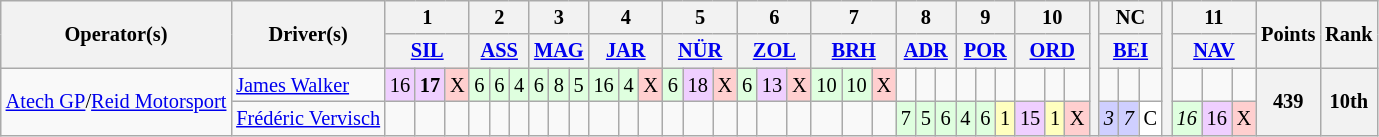<table class="wikitable" style="font-size: 85%">
<tr>
<th rowspan=2>Operator(s)</th>
<th rowspan=2>Driver(s)</th>
<th colspan=3>1</th>
<th colspan=3>2</th>
<th colspan=3>3</th>
<th colspan=3>4</th>
<th colspan=3>5</th>
<th colspan=3>6</th>
<th colspan=3>7</th>
<th colspan=3>8</th>
<th colspan=3>9</th>
<th colspan=3>10</th>
<th rowspan=4></th>
<th colspan=3>NC</th>
<th rowspan=4></th>
<th colspan=3>11</th>
<th rowspan=2>Points</th>
<th rowspan=2>Rank</th>
</tr>
<tr>
<th colspan=3><a href='#'>SIL</a></th>
<th colspan=3><a href='#'>ASS</a></th>
<th colspan=3><a href='#'>MAG</a></th>
<th colspan=3><a href='#'>JAR</a></th>
<th colspan=3><a href='#'>NÜR</a></th>
<th colspan=3><a href='#'>ZOL</a></th>
<th colspan=3><a href='#'>BRH</a></th>
<th colspan=3><a href='#'>ADR</a></th>
<th colspan=3><a href='#'>POR</a></th>
<th colspan=3><a href='#'>ORD</a></th>
<th colspan=3><a href='#'>BEI</a></th>
<th colspan=3><a href='#'>NAV</a></th>
</tr>
<tr>
<td rowspan=2 align=center><a href='#'>Atech GP</a>/<a href='#'>Reid Motorsport</a></td>
<td> <a href='#'>James Walker</a></td>
<td style="background:#efcfff;">16</td>
<td style="background:#efcfff;"><strong>17</strong></td>
<td style="background:#ffcfcf;">X</td>
<td style="background:#dfffdf;">6</td>
<td style="background:#dfffdf;">6</td>
<td style="background:#dfffdf;">4</td>
<td style="background:#dfffdf;">6</td>
<td style="background:#dfffdf;">8</td>
<td style="background:#dfffdf;">5</td>
<td style="background:#dfffdf;">16</td>
<td style="background:#dfffdf;">4</td>
<td style="background:#ffcfcf;">X</td>
<td style="background:#dfffdf;">6</td>
<td style="background:#efcfff;">18</td>
<td style="background:#ffcfcf;">X</td>
<td style="background:#dfffdf;">6</td>
<td style="background:#efcfff;">13</td>
<td style="background:#ffcfcf;">X</td>
<td style="background:#dfffdf;">10</td>
<td style="background:#dfffdf;">10</td>
<td style="background:#ffcfcf;">X</td>
<td></td>
<td></td>
<td></td>
<td></td>
<td></td>
<td></td>
<td></td>
<td></td>
<td></td>
<td></td>
<td></td>
<td></td>
<td></td>
<td></td>
<td></td>
<th rowspan=2>439</th>
<th rowspan=2>10th</th>
</tr>
<tr>
<td> <a href='#'>Frédéric Vervisch</a></td>
<td></td>
<td></td>
<td></td>
<td></td>
<td></td>
<td></td>
<td></td>
<td></td>
<td></td>
<td></td>
<td></td>
<td></td>
<td></td>
<td></td>
<td></td>
<td></td>
<td></td>
<td></td>
<td></td>
<td></td>
<td></td>
<td style="background:#dfffdf;">7</td>
<td style="background:#dfffdf;">5</td>
<td style="background:#dfffdf;">6</td>
<td style="background:#dfffdf;">4</td>
<td style="background:#dfffdf;">6</td>
<td style="background:#ffffbf;">1</td>
<td style="background:#efcfff;">15</td>
<td style="background:#ffffbf;">1</td>
<td style="background:#ffcfcf;">X</td>
<td style="background:#cfcfff;"><em>3</em></td>
<td style="background:#cfcfff;"><em>7</em></td>
<td style="background:#ffffff;">C</td>
<td style="background:#dfffdf;"><em>16</em></td>
<td style="background:#efcfff;">16</td>
<td style="background:#ffcfcf;">X</td>
</tr>
</table>
